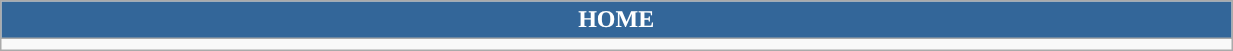<table class="wikitable collapsible collapsed" style="width:65%">
<tr>
<th colspan=6 ! style="color:white; background:#336699">HOME</th>
</tr>
<tr>
<td></td>
</tr>
</table>
